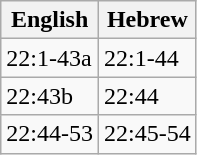<table class=wikitable>
<tr>
<th>English</th>
<th>Hebrew</th>
</tr>
<tr>
<td>22:1-43a</td>
<td>22:1-44</td>
</tr>
<tr>
<td>22:43b</td>
<td>22:44</td>
</tr>
<tr>
<td>22:44-53</td>
<td>22:45-54</td>
</tr>
</table>
